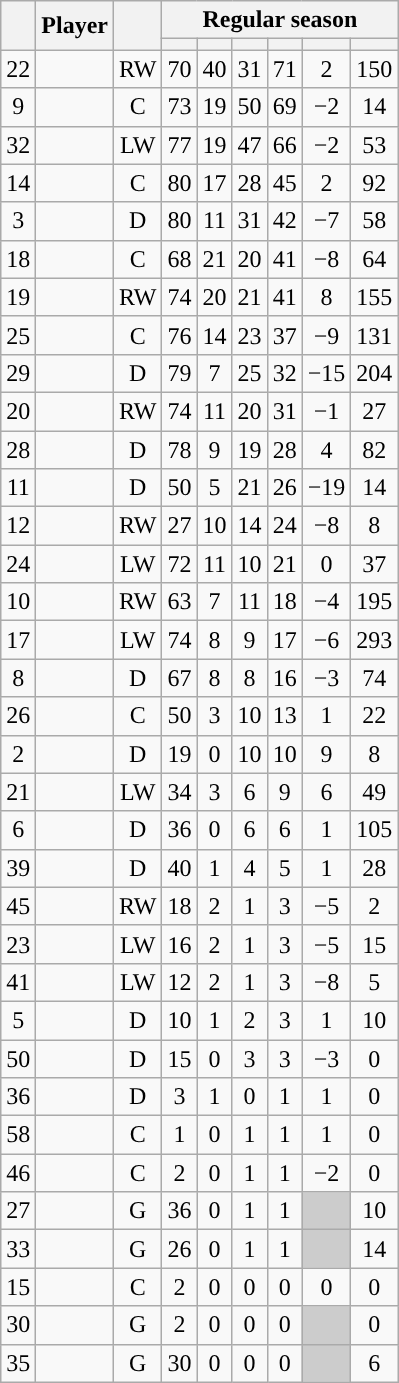<table class="wikitable sortable plainrowheaders" style="text-align:center;">
<tr>
<th scope="col" data-sort-type="number" rowspan="2"></th>
<th scope="col" rowspan="2">Player</th>
<th scope="col" rowspan="2"></th>
<th scope=colgroup colspan=6>Regular season</th>
</tr>
<tr>
<th scope="col" data-sort-type="number"></th>
<th scope="col" data-sort-type="number"></th>
<th scope="col" data-sort-type="number"></th>
<th scope="col" data-sort-type="number"></th>
<th scope="col" data-sort-type="number"></th>
<th scope="col" data-sort-type="number"></th>
</tr>
<tr>
<td scope="row">22</td>
<td align="left"></td>
<td>RW</td>
<td>70</td>
<td>40</td>
<td>31</td>
<td>71</td>
<td>2</td>
<td>150</td>
</tr>
<tr>
<td scope="row">9</td>
<td align="left"></td>
<td>C</td>
<td>73</td>
<td>19</td>
<td>50</td>
<td>69</td>
<td>−2</td>
<td>14</td>
</tr>
<tr>
<td scope="row">32</td>
<td align="left"></td>
<td>LW</td>
<td>77</td>
<td>19</td>
<td>47</td>
<td>66</td>
<td>−2</td>
<td>53</td>
</tr>
<tr>
<td scope="row">14</td>
<td align="left"></td>
<td>C</td>
<td>80</td>
<td>17</td>
<td>28</td>
<td>45</td>
<td>2</td>
<td>92</td>
</tr>
<tr>
<td scope="row">3</td>
<td align="left"></td>
<td>D</td>
<td>80</td>
<td>11</td>
<td>31</td>
<td>42</td>
<td>−7</td>
<td>58</td>
</tr>
<tr>
<td scope="row">18</td>
<td align="left"></td>
<td>C</td>
<td>68</td>
<td>21</td>
<td>20</td>
<td>41</td>
<td>−8</td>
<td>64</td>
</tr>
<tr>
<td scope="row">19</td>
<td align="left"></td>
<td>RW</td>
<td>74</td>
<td>20</td>
<td>21</td>
<td>41</td>
<td>8</td>
<td>155</td>
</tr>
<tr>
<td scope="row">25</td>
<td align="left"></td>
<td>C</td>
<td>76</td>
<td>14</td>
<td>23</td>
<td>37</td>
<td>−9</td>
<td>131</td>
</tr>
<tr>
<td scope="row">29</td>
<td align="left"></td>
<td>D</td>
<td>79</td>
<td>7</td>
<td>25</td>
<td>32</td>
<td>−15</td>
<td>204</td>
</tr>
<tr>
<td scope="row">20</td>
<td align="left"></td>
<td>RW</td>
<td>74</td>
<td>11</td>
<td>20</td>
<td>31</td>
<td>−1</td>
<td>27</td>
</tr>
<tr>
<td scope="row">28</td>
<td align="left"></td>
<td>D</td>
<td>78</td>
<td>9</td>
<td>19</td>
<td>28</td>
<td>4</td>
<td>82</td>
</tr>
<tr>
<td scope="row">11</td>
<td align="left"></td>
<td>D</td>
<td>50</td>
<td>5</td>
<td>21</td>
<td>26</td>
<td>−19</td>
<td>14</td>
</tr>
<tr>
<td scope="row">12</td>
<td align="left"></td>
<td>RW</td>
<td>27</td>
<td>10</td>
<td>14</td>
<td>24</td>
<td>−8</td>
<td>8</td>
</tr>
<tr>
<td scope="row">24</td>
<td align="left"></td>
<td>LW</td>
<td>72</td>
<td>11</td>
<td>10</td>
<td>21</td>
<td>0</td>
<td>37</td>
</tr>
<tr>
<td scope="row">10</td>
<td align="left"></td>
<td>RW</td>
<td>63</td>
<td>7</td>
<td>11</td>
<td>18</td>
<td>−4</td>
<td>195</td>
</tr>
<tr>
<td scope="row">17</td>
<td align="left"></td>
<td>LW</td>
<td>74</td>
<td>8</td>
<td>9</td>
<td>17</td>
<td>−6</td>
<td>293</td>
</tr>
<tr>
<td scope="row">8</td>
<td align="left"></td>
<td>D</td>
<td>67</td>
<td>8</td>
<td>8</td>
<td>16</td>
<td>−3</td>
<td>74</td>
</tr>
<tr>
<td scope="row">26</td>
<td align="left"></td>
<td>C</td>
<td>50</td>
<td>3</td>
<td>10</td>
<td>13</td>
<td>1</td>
<td>22</td>
</tr>
<tr>
<td scope="row">2</td>
<td align="left"></td>
<td>D</td>
<td>19</td>
<td>0</td>
<td>10</td>
<td>10</td>
<td>9</td>
<td>8</td>
</tr>
<tr>
<td scope="row">21</td>
<td align="left"></td>
<td>LW</td>
<td>34</td>
<td>3</td>
<td>6</td>
<td>9</td>
<td>6</td>
<td>49</td>
</tr>
<tr>
<td scope="row">6</td>
<td align="left"></td>
<td>D</td>
<td>36</td>
<td>0</td>
<td>6</td>
<td>6</td>
<td>1</td>
<td>105</td>
</tr>
<tr>
<td scope="row">39</td>
<td align="left"></td>
<td>D</td>
<td>40</td>
<td>1</td>
<td>4</td>
<td>5</td>
<td>1</td>
<td>28</td>
</tr>
<tr>
<td scope="row">45</td>
<td align="left"></td>
<td>RW</td>
<td>18</td>
<td>2</td>
<td>1</td>
<td>3</td>
<td>−5</td>
<td>2</td>
</tr>
<tr>
<td scope="row">23</td>
<td align="left"></td>
<td>LW</td>
<td>16</td>
<td>2</td>
<td>1</td>
<td>3</td>
<td>−5</td>
<td>15</td>
</tr>
<tr>
<td scope="row">41</td>
<td align="left"></td>
<td>LW</td>
<td>12</td>
<td>2</td>
<td>1</td>
<td>3</td>
<td>−8</td>
<td>5</td>
</tr>
<tr>
<td scope="row">5</td>
<td align="left"></td>
<td>D</td>
<td>10</td>
<td>1</td>
<td>2</td>
<td>3</td>
<td>1</td>
<td>10</td>
</tr>
<tr>
<td scope="row">50</td>
<td align="left"></td>
<td>D</td>
<td>15</td>
<td>0</td>
<td>3</td>
<td>3</td>
<td>−3</td>
<td>0</td>
</tr>
<tr>
<td scope="row">36</td>
<td align="left"></td>
<td>D</td>
<td>3</td>
<td>1</td>
<td>0</td>
<td>1</td>
<td>1</td>
<td>0</td>
</tr>
<tr>
<td scope="row">58</td>
<td align="left"></td>
<td>C</td>
<td>1</td>
<td>0</td>
<td>1</td>
<td>1</td>
<td>1</td>
<td>0</td>
</tr>
<tr>
<td scope="row">46</td>
<td align="left"></td>
<td>C</td>
<td>2</td>
<td>0</td>
<td>1</td>
<td>1</td>
<td>−2</td>
<td>0</td>
</tr>
<tr>
<td scope="row">27</td>
<td align="left"></td>
<td>G</td>
<td>36</td>
<td>0</td>
<td>1</td>
<td>1</td>
<td style="background:#ccc"></td>
<td>10</td>
</tr>
<tr>
<td scope="row">33</td>
<td align="left"></td>
<td>G</td>
<td>26</td>
<td>0</td>
<td>1</td>
<td>1</td>
<td style="background:#ccc"></td>
<td>14</td>
</tr>
<tr>
<td scope="row">15</td>
<td align="left"></td>
<td>C</td>
<td>2</td>
<td>0</td>
<td>0</td>
<td>0</td>
<td>0</td>
<td>0</td>
</tr>
<tr>
<td scope="row">30</td>
<td align="left"></td>
<td>G</td>
<td>2</td>
<td>0</td>
<td>0</td>
<td>0</td>
<td style="background:#ccc"></td>
<td>0</td>
</tr>
<tr>
<td scope="row">35</td>
<td align="left"></td>
<td>G</td>
<td>30</td>
<td>0</td>
<td>0</td>
<td>0</td>
<td style="background:#ccc"></td>
<td>6</td>
</tr>
</table>
